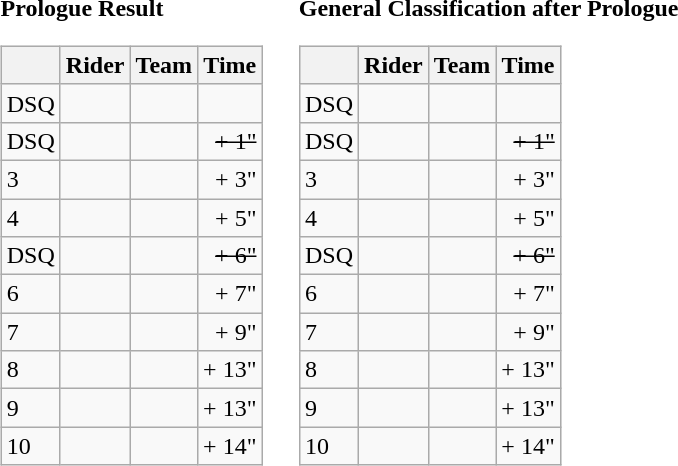<table>
<tr>
<td><strong>Prologue Result</strong><br><table class="wikitable">
<tr>
<th></th>
<th>Rider</th>
<th>Team</th>
<th>Time</th>
</tr>
<tr>
<td>DSQ</td>
<td><s></s></td>
<td><s></s></td>
<td align="right"><s></s></td>
</tr>
<tr>
<td>DSQ</td>
<td><s></s></td>
<td><s></s></td>
<td align="right"><s>+ 1"</s></td>
</tr>
<tr>
<td>3</td>
<td></td>
<td></td>
<td align="right">+ 3"</td>
</tr>
<tr>
<td>4</td>
<td></td>
<td></td>
<td align="right">+ 5"</td>
</tr>
<tr>
<td>DSQ</td>
<td><s></s></td>
<td><s></s></td>
<td align="right"><s>+ 6"</s></td>
</tr>
<tr>
<td>6</td>
<td></td>
<td></td>
<td align="right">+ 7"</td>
</tr>
<tr>
<td>7</td>
<td></td>
<td></td>
<td align="right">+ 9"</td>
</tr>
<tr>
<td>8</td>
<td></td>
<td></td>
<td align="right">+ 13"</td>
</tr>
<tr>
<td>9</td>
<td></td>
<td></td>
<td align="right">+ 13"</td>
</tr>
<tr>
<td>10</td>
<td></td>
<td></td>
<td align="right">+ 14"</td>
</tr>
</table>
</td>
<td></td>
<td><strong>General Classification after Prologue</strong><br><table class="wikitable">
<tr>
<th></th>
<th>Rider</th>
<th>Team</th>
<th>Time</th>
</tr>
<tr>
<td>DSQ</td>
<td><s></s> </td>
<td><s></s></td>
<td align="right"><s></s></td>
</tr>
<tr>
<td>DSQ</td>
<td><s></s></td>
<td><s></s></td>
<td align="right"><s>+ 1"</s></td>
</tr>
<tr>
<td>3</td>
<td></td>
<td></td>
<td align="right">+ 3"</td>
</tr>
<tr>
<td>4</td>
<td> </td>
<td></td>
<td align="right">+ 5"</td>
</tr>
<tr>
<td>DSQ</td>
<td><s></s></td>
<td><s></s></td>
<td align="right"><s>+ 6"</s></td>
</tr>
<tr>
<td>6</td>
<td> </td>
<td></td>
<td align="right">+ 7"</td>
</tr>
<tr>
<td>7</td>
<td> </td>
<td></td>
<td align="right">+ 9"</td>
</tr>
<tr>
<td>8</td>
<td></td>
<td></td>
<td align="right">+ 13"</td>
</tr>
<tr>
<td>9</td>
<td></td>
<td></td>
<td align="right">+ 13"</td>
</tr>
<tr>
<td>10</td>
<td></td>
<td></td>
<td align="right">+ 14"</td>
</tr>
</table>
</td>
</tr>
</table>
